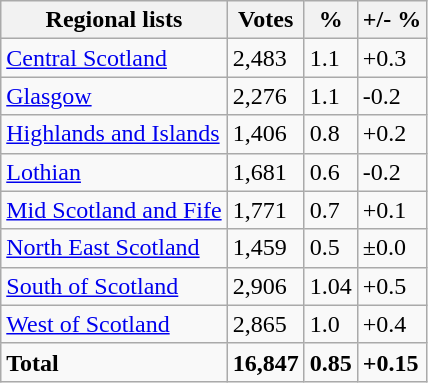<table class="wikitable sortable">
<tr>
<th>Regional lists</th>
<th>Votes</th>
<th>%</th>
<th>+/- %</th>
</tr>
<tr>
<td><a href='#'>Central Scotland</a></td>
<td>2,483</td>
<td>1.1</td>
<td>+0.3</td>
</tr>
<tr>
<td><a href='#'>Glasgow</a></td>
<td>2,276</td>
<td>1.1</td>
<td>-0.2</td>
</tr>
<tr>
<td><a href='#'>Highlands and Islands</a></td>
<td>1,406</td>
<td>0.8</td>
<td>+0.2</td>
</tr>
<tr>
<td><a href='#'>Lothian</a></td>
<td>1,681</td>
<td>0.6</td>
<td>-0.2</td>
</tr>
<tr>
<td><a href='#'>Mid Scotland and Fife</a></td>
<td>1,771</td>
<td>0.7</td>
<td>+0.1</td>
</tr>
<tr>
<td><a href='#'>North East Scotland</a></td>
<td>1,459</td>
<td>0.5</td>
<td>±0.0</td>
</tr>
<tr>
<td><a href='#'>South of Scotland</a></td>
<td>2,906</td>
<td>1.04</td>
<td>+0.5</td>
</tr>
<tr>
<td><a href='#'>West of Scotland</a></td>
<td>2,865</td>
<td>1.0</td>
<td>+0.4</td>
</tr>
<tr>
<td><strong>Total</strong></td>
<td><strong>16,847</strong></td>
<td><strong>0.85</strong></td>
<td><strong>+0.15</strong></td>
</tr>
</table>
